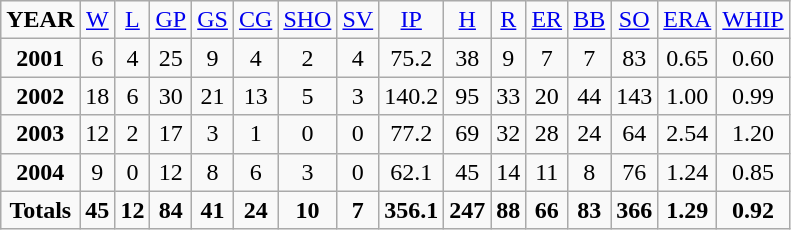<table class="wikitable">
<tr align=center>
<td><strong>YEAR</strong></td>
<td><a href='#'>W</a></td>
<td><a href='#'>L</a></td>
<td><a href='#'>GP</a></td>
<td><a href='#'>GS</a></td>
<td><a href='#'>CG</a></td>
<td><a href='#'>SHO</a></td>
<td><a href='#'>SV</a></td>
<td><a href='#'>IP</a></td>
<td><a href='#'>H</a></td>
<td><a href='#'>R</a></td>
<td><a href='#'>ER</a></td>
<td><a href='#'>BB</a></td>
<td><a href='#'>SO</a></td>
<td><a href='#'>ERA</a></td>
<td><a href='#'>WHIP</a></td>
</tr>
<tr align=center>
<td><strong>2001</strong></td>
<td>6</td>
<td>4</td>
<td>25</td>
<td>9</td>
<td>4</td>
<td>2</td>
<td>4</td>
<td>75.2</td>
<td>38</td>
<td>9</td>
<td>7</td>
<td>7</td>
<td>83</td>
<td>0.65</td>
<td>0.60</td>
</tr>
<tr align=center>
<td><strong>2002</strong></td>
<td>18</td>
<td>6</td>
<td>30</td>
<td>21</td>
<td>13</td>
<td>5</td>
<td>3</td>
<td>140.2</td>
<td>95</td>
<td>33</td>
<td>20</td>
<td>44</td>
<td>143</td>
<td>1.00</td>
<td>0.99</td>
</tr>
<tr align=center>
<td><strong>2003</strong></td>
<td>12</td>
<td>2</td>
<td>17</td>
<td>3</td>
<td>1</td>
<td>0</td>
<td>0</td>
<td>77.2</td>
<td>69</td>
<td>32</td>
<td>28</td>
<td>24</td>
<td>64</td>
<td>2.54</td>
<td>1.20</td>
</tr>
<tr align=center>
<td><strong>2004</strong></td>
<td>9</td>
<td>0</td>
<td>12</td>
<td>8</td>
<td>6</td>
<td>3</td>
<td>0</td>
<td>62.1</td>
<td>45</td>
<td>14</td>
<td>11</td>
<td>8</td>
<td>76</td>
<td>1.24</td>
<td>0.85</td>
</tr>
<tr align=center>
<td><strong>Totals</strong></td>
<td><strong>45</strong></td>
<td><strong>12</strong></td>
<td><strong>84</strong></td>
<td><strong>41</strong></td>
<td><strong>24</strong></td>
<td><strong>10</strong></td>
<td><strong>7</strong></td>
<td><strong>356.1</strong></td>
<td><strong>247</strong></td>
<td><strong>88</strong></td>
<td><strong>66</strong></td>
<td><strong>83</strong></td>
<td><strong>366</strong></td>
<td><strong>1.29</strong></td>
<td><strong>0.92</strong></td>
</tr>
</table>
